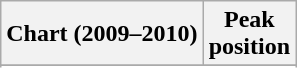<table class="wikitable sortable plainrowheaders">
<tr>
<th>Chart (2009–2010)</th>
<th>Peak<br>position</th>
</tr>
<tr>
</tr>
<tr>
</tr>
<tr>
</tr>
<tr>
</tr>
<tr>
</tr>
<tr>
</tr>
<tr>
</tr>
<tr>
</tr>
<tr>
</tr>
<tr>
</tr>
<tr>
</tr>
<tr>
</tr>
<tr>
</tr>
<tr>
</tr>
<tr>
</tr>
</table>
